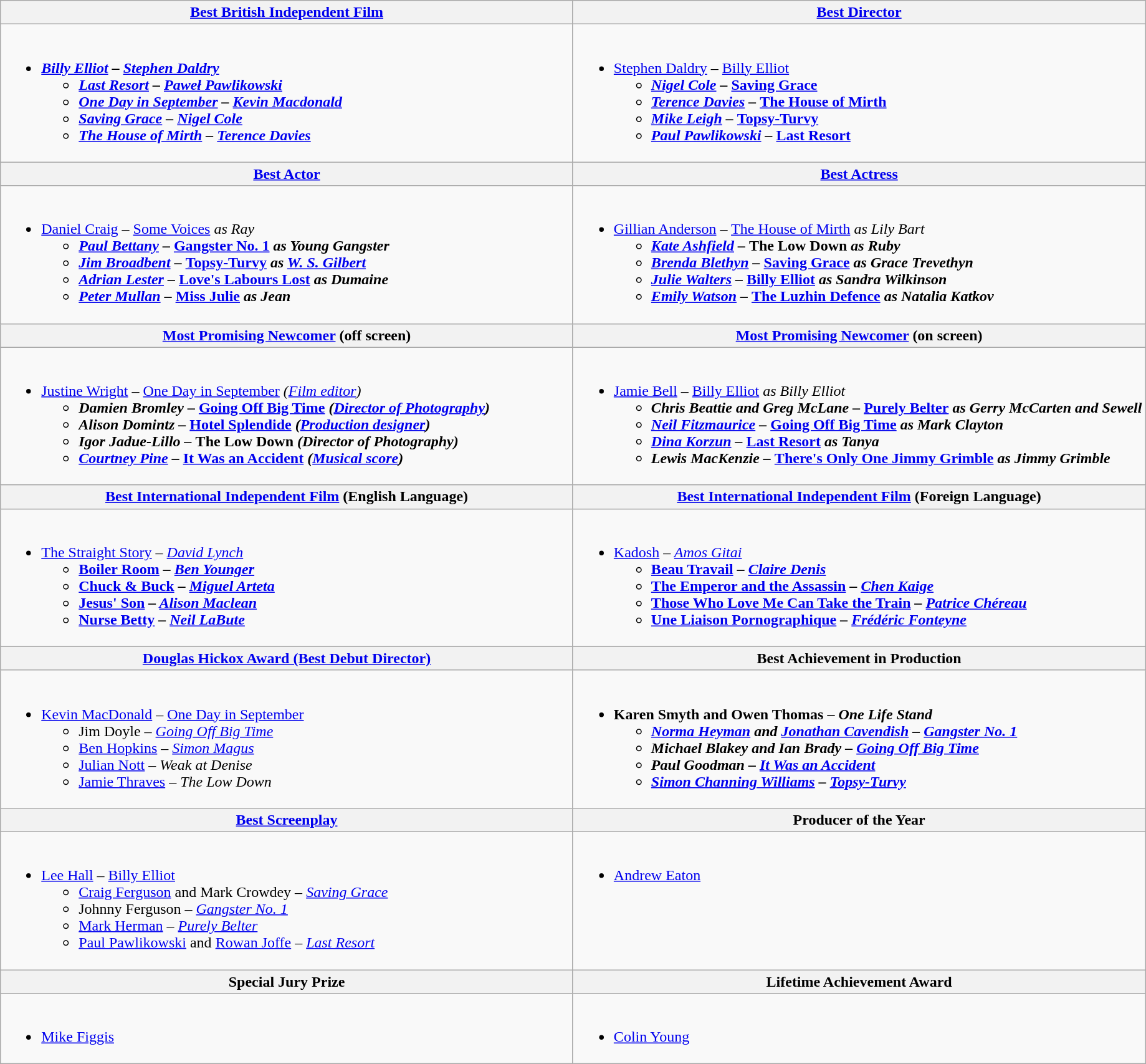<table class="wikitable">
<tr>
<th width="50%"><a href='#'>Best British Independent Film</a></th>
<th width="50%"><a href='#'>Best Director</a></th>
</tr>
<tr>
<td valign="top"><br><ul><li><strong><em><a href='#'>Billy Elliot</a><em> – <a href='#'>Stephen Daldry</a><strong><ul><li><a href='#'></em>Last Resort<em></a> – </em><a href='#'>Paweł Pawlikowski</a><em></li><li></em><a href='#'>One Day in September</a><em> – <a href='#'>Kevin Macdonald</a></li><li></em><a href='#'>Saving Grace</a><em> – <a href='#'>Nigel Cole</a></li><li></em><a href='#'>The House of Mirth</a><em> – <a href='#'>Terence Davies</a></li></ul></li></ul></td>
<td valign="top"><br><ul><li></strong><a href='#'>Stephen Daldry</a><strong> </strong>–<strong> </em></strong><a href='#'>Billy Elliot</a><strong><em><ul><li><a href='#'>Nigel Cole</a> – </em><a href='#'>Saving Grace</a><em></li><li><a href='#'>Terence Davies</a> – <a href='#'></em>The House of Mirth<em></a></li><li><a href='#'>Mike Leigh</a> – </em><a href='#'>Topsy-Turvy</a><em></li><li><a href='#'>Paul Pawlikowski</a> – </em><a href='#'>Last Resort</a><em></li></ul></li></ul></td>
</tr>
<tr>
<th width="50%"><a href='#'>Best Actor</a></th>
<th width="50%"><a href='#'>Best Actress</a></th>
</tr>
<tr>
<td valign="top"><br><ul><li></strong><a href='#'>Daniel Craig</a> – </em><a href='#'>Some Voices</a><em> as Ray<strong><ul><li><a href='#'>Paul Bettany</a> – </em><a href='#'>Gangster No. 1</a><em> as Young Gangster</li><li><a href='#'>Jim Broadbent</a> – </em><a href='#'>Topsy-Turvy</a><em> as <a href='#'>W. S. Gilbert</a></li><li><a href='#'>Adrian Lester</a> – </em><a href='#'>Love's Labours Lost</a><em> as Dumaine</li><li><a href='#'>Peter Mullan</a> – </em><a href='#'>Miss Julie</a><em> as Jean</li></ul></li></ul></td>
<td valign="top"><br><ul><li></strong><a href='#'>Gillian Anderson</a> – <a href='#'></em>The House of Mirth<em></a> as Lily Bart<strong><ul><li><a href='#'>Kate Ashfield</a> – </em>The Low Down<em> as Ruby</li><li><a href='#'>Brenda Blethyn</a> – <a href='#'></em>Saving Grace<em></a> as Grace Trevethyn</li><li><a href='#'>Julie Walters</a> – </em><a href='#'>Billy Elliot</a><em> as Sandra Wilkinson</li><li><a href='#'>Emily Watson</a> – </em><a href='#'>The Luzhin Defence</a><em> as Natalia Katkov</li></ul></li></ul></td>
</tr>
<tr>
<th width="50%"><a href='#'>Most Promising Newcomer</a> (off screen)</th>
<th width="50%"><a href='#'>Most Promising Newcomer</a> (on screen)</th>
</tr>
<tr>
<td valign="top"><br><ul><li></strong><a href='#'>Justine Wright</a> – </em><a href='#'>One Day in September</a><em> (<a href='#'>Film editor</a>)<strong><ul><li>Damien Bromley – </em><a href='#'>Going Off Big Time</a><em> (<a href='#'>Director of Photography</a>)</li><li>Alison Domintz – </em><a href='#'>Hotel Splendide</a><em> (<a href='#'>Production designer</a>)</li><li>Igor Jadue-Lillo – </em>The Low Down<em> (Director of Photography)</li><li><a href='#'>Courtney Pine</a> – </em><a href='#'>It Was an Accident</a><em> (<a href='#'>Musical score</a>)</li></ul></li></ul></td>
<td valign="top"><br><ul><li></strong><a href='#'>Jamie Bell</a> – </em><a href='#'>Billy Elliot</a><em> as Billy Elliot<strong><ul><li>Chris Beattie and Greg McLane – </em><a href='#'>Purely Belter</a><em> as Gerry McCarten and Sewell</li><li><a href='#'>Neil Fitzmaurice</a> – </em><a href='#'>Going Off Big Time</a><em> as Mark Clayton</li><li><a href='#'>Dina Korzun</a> – <a href='#'></em>Last Resort<em></a> as Tanya</li><li>Lewis MacKenzie – </em><a href='#'>There's Only One Jimmy Grimble</a><em> as Jimmy Grimble</li></ul></li></ul></td>
</tr>
<tr>
<th width="50%"><a href='#'>Best International Independent Film</a> (English Language)</th>
<th width="50%"><a href='#'>Best International Independent Film</a> (Foreign Language)</th>
</tr>
<tr>
<td valign="top"><br><ul><li></em></strong><a href='#'>The Straight Story</a><strong><em> </strong>– <a href='#'>David Lynch</a><strong><ul><li></em><a href='#'>Boiler Room</a><em> – <a href='#'>Ben Younger</a></li><li></em><a href='#'>Chuck & Buck</a><em> – <a href='#'>Miguel Arteta</a></li><li></em><a href='#'>Jesus' Son</a><em> – <a href='#'>Alison Maclean</a></li><li></em><a href='#'>Nurse Betty</a><em> – <a href='#'>Neil LaBute</a></li></ul></li></ul></td>
<td valign="top"><br><ul><li></em></strong><a href='#'>Kadosh</a><strong><em> </strong>– <a href='#'>Amos Gitai</a><strong><ul><li></em><a href='#'>Beau Travail</a><em> – <a href='#'>Claire Denis</a></li><li></em><a href='#'>The Emperor and the Assassin</a><em> – <a href='#'>Chen Kaige</a></li><li></em><a href='#'>Those Who Love Me Can Take the Train</a><em> – <a href='#'>Patrice Chéreau</a></li><li></em><a href='#'>Une Liaison Pornographique</a><em> – <a href='#'>Frédéric Fonteyne</a></li></ul></li></ul></td>
</tr>
<tr>
<th width="50%"><a href='#'>Douglas Hickox Award (Best Debut Director)</a></th>
<th width="50%">Best Achievement in Production</th>
</tr>
<tr>
<td valign="top"><br><ul><li></strong><a href='#'>Kevin MacDonald</a> – </em><a href='#'>One Day in September</a></em></strong><ul><li>Jim Doyle – <em><a href='#'>Going Off Big Time</a></em></li><li><a href='#'>Ben Hopkins</a> – <em><a href='#'>Simon Magus</a></em></li><li><a href='#'>Julian Nott</a> – <em>Weak at Denise</em></li><li><a href='#'>Jamie Thraves</a> – <em>The Low Down</em></li></ul></li></ul></td>
<td valign="top"><br><ul><li><strong>Karen Smyth and Owen Thomas – <em>One Life Stand<strong><em><ul><li><a href='#'>Norma Heyman</a> and <a href='#'>Jonathan Cavendish</a> – </em><a href='#'>Gangster No. 1</a><em></li><li>Michael Blakey and Ian Brady – </em><a href='#'>Going Off Big Time</a><em></li><li>Paul Goodman – </em><a href='#'>It Was an Accident</a><em></li><li><a href='#'>Simon Channing Williams</a> – </em><a href='#'>Topsy-Turvy</a><em></li></ul></li></ul></td>
</tr>
<tr>
<th width="50%"><a href='#'>Best Screenplay</a></th>
<th width="50%">Producer of the Year</th>
</tr>
<tr>
<td valign="top"><br><ul><li></strong><a href='#'>Lee Hall</a> – </em><a href='#'>Billy Elliot</a></em></strong><ul><li><a href='#'>Craig Ferguson</a> and Mark Crowdey – <em><a href='#'>Saving Grace</a></em></li><li>Johnny Ferguson – <em><a href='#'>Gangster No. 1</a></em></li><li><a href='#'>Mark Herman</a> – <em><a href='#'>Purely Belter</a></em></li><li><a href='#'>Paul Pawlikowski</a> and <a href='#'>Rowan Joffe</a> – <a href='#'><em>Last Resort</em></a></li></ul></li></ul></td>
<td valign="top"><br><ul><li><a href='#'>Andrew Eaton</a></li></ul></td>
</tr>
<tr>
<th width="50%">Special Jury Prize</th>
<th>Lifetime Achievement Award</th>
</tr>
<tr>
<td valign="top"><br><ul><li><a href='#'>Mike Figgis</a></li></ul></td>
<td><br><ul><li><a href='#'>Colin Young</a></li></ul></td>
</tr>
</table>
